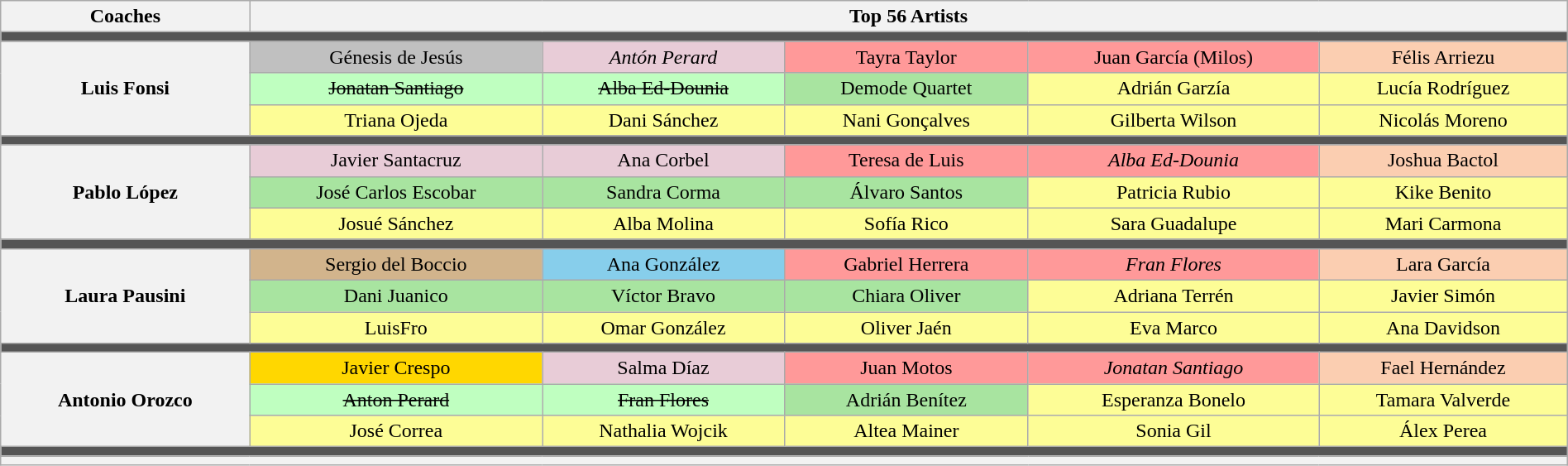<table class="wikitable" style="text-align:center; width:100%">
<tr>
<th>Coaches</th>
<th colspan="5">Top 56 Artists</th>
</tr>
<tr>
<td colspan="6" style="background:#555"></td>
</tr>
<tr>
<th rowspan="3">Luis Fonsi</th>
<td style="background:silver">Génesis de Jesús</td>
<td style="background:#E8CCD7"><em>Antón Perard</em></td>
<td style="background:#FF9999">Tayra Taylor</td>
<td style="background:#FF9999">Juan García (Milos)</td>
<td style="background:#FBCEB1">Félis Arriezu</td>
</tr>
<tr>
<td style="background:#BFFFC0"><s>Jonatan Santiago</s></td>
<td style="background:#BFFFC0"><s>Alba Ed-Dounia</s></td>
<td style="background:#A8E4A0">Demode Quartet</td>
<td style="background:#FDFD96">Adrián Garzía</td>
<td style="background:#FDFD96">Lucía Rodríguez</td>
</tr>
<tr style="background:#FDFD96">
<td>Triana Ojeda</td>
<td>Dani Sánchez</td>
<td>Nani Gonçalves</td>
<td>Gilberta Wilson</td>
<td>Nicolás Moreno</td>
</tr>
<tr>
<td colspan="6" style="background:#555"></td>
</tr>
<tr>
<th rowspan="3">Pablo López</th>
<td style="background:#E8CCD7">Javier Santacruz</td>
<td style="background:#E8CCD7">Ana Corbel</td>
<td style="background:#FF9999">Teresa de Luis</td>
<td style="background:#FF9999"><em>Alba Ed-Dounia</em></td>
<td style="background:#FBCEB1">Joshua Bactol</td>
</tr>
<tr>
<td style="background:#A8E4A0">José Carlos Escobar</td>
<td style="background:#A8E4A0">Sandra Corma</td>
<td style="background:#A8E4A0">Álvaro Santos</td>
<td style="background:#FDFD96">Patricia Rubio</td>
<td style="background:#FDFD96">Kike Benito</td>
</tr>
<tr style="background:#FDFD96">
<td>Josué Sánchez</td>
<td>Alba Molina</td>
<td>Sofía Rico</td>
<td>Sara Guadalupe</td>
<td>Mari Carmona</td>
</tr>
<tr>
<td colspan="6" style="background:#555"></td>
</tr>
<tr>
<th rowspan="3">Laura Pausini</th>
<td style="background:tan">Sergio del Boccio</td>
<td style="background:skyblue">Ana González</td>
<td style="background:#FF9999">Gabriel Herrera</td>
<td style="background:#FF9999"><em>Fran Flores</em></td>
<td style="background:#FBCEB1">Lara García</td>
</tr>
<tr>
<td style="background:#A8E4A0">Dani Juanico</td>
<td style="background:#A8E4A0">Víctor Bravo</td>
<td style="background:#A8E4A0">Chiara Oliver</td>
<td style="background:#FDFD96">Adriana Terrén</td>
<td style="background:#FDFD96">Javier Simón</td>
</tr>
<tr style="background:#FDFD96">
<td>LuisFro</td>
<td>Omar González</td>
<td>Oliver Jaén</td>
<td>Eva Marco</td>
<td>Ana Davidson</td>
</tr>
<tr>
<td colspan="6" style="background:#555"></td>
</tr>
<tr>
<th rowspan="3">Antonio Orozco</th>
<td style="background:gold">Javier Crespo</td>
<td style="background:#E8CCD7">Salma Díaz</td>
<td style="background:#FF9999">Juan Motos</td>
<td style="background:#FF9999"><em>Jonatan Santiago</em></td>
<td style="background:#FBCEB1">Fael Hernández</td>
</tr>
<tr>
<td style="background:#BFFFC0"><s>Anton Perard</s></td>
<td style="background:#BFFFC0"><s>Fran Flores</s></td>
<td style="background:#A8E4A0">Adrián Benítez</td>
<td style="background:#FDFD96">Esperanza Bonelo</td>
<td style="background:#FDFD96">Tamara Valverde</td>
</tr>
<tr style="background:#FDFD96">
<td>José Correa</td>
<td>Nathalia Wojcik</td>
<td>Altea Mainer</td>
<td>Sonia Gil</td>
<td>Álex Perea</td>
</tr>
<tr>
<td colspan="6" style="background:#555"></td>
</tr>
<tr>
<th colspan="6"><small></small></th>
</tr>
</table>
